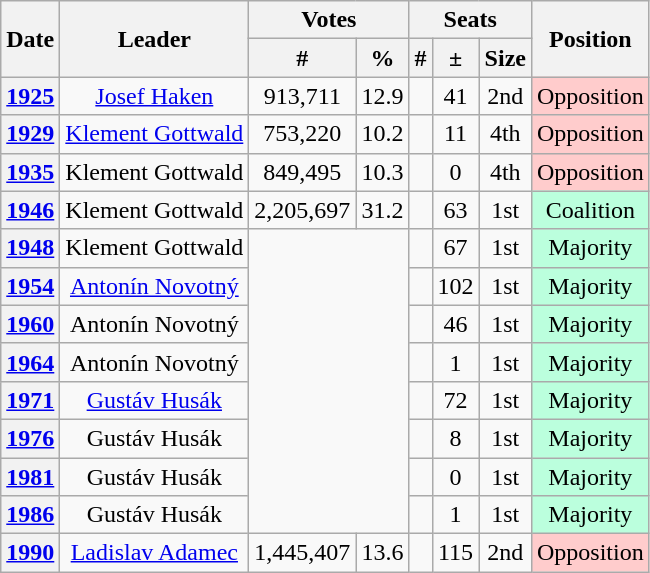<table class="wikitable" style=text-align:center>
<tr>
<th rowspan="2">Date</th>
<th rowspan="2">Leader</th>
<th colspan="2">Votes</th>
<th colspan="3">Seats</th>
<th rowspan="2">Position</th>
</tr>
<tr>
<th>#</th>
<th>%</th>
<th>#</th>
<th>±</th>
<th>Size</th>
</tr>
<tr>
<th><a href='#'>1925</a></th>
<td><a href='#'>Josef Haken</a></td>
<td>913,711</td>
<td>12.9</td>
<td></td>
<td> 41</td>
<td>2nd</td>
<td style="background:#fcc;" align=center>Opposition</td>
</tr>
<tr>
<th><a href='#'>1929</a></th>
<td><a href='#'>Klement Gottwald</a></td>
<td>753,220</td>
<td>10.2</td>
<td></td>
<td> 11</td>
<td>4th</td>
<td style="background:#fcc;" align=center>Opposition</td>
</tr>
<tr>
<th><a href='#'>1935</a></th>
<td>Klement Gottwald</td>
<td>849,495</td>
<td>10.3</td>
<td></td>
<td> 0</td>
<td>4th</td>
<td style="background:#fcc;" align=center>Opposition</td>
</tr>
<tr>
<th><a href='#'>1946</a></th>
<td>Klement Gottwald</td>
<td>2,205,697</td>
<td>31.2</td>
<td></td>
<td> 63</td>
<td>1st</td>
<td style="background:#bfd;" align=center>Coalition</td>
</tr>
<tr>
<th><a href='#'>1948</a></th>
<td>Klement Gottwald</td>
<td colspan="2" rowspan="8"></td>
<td></td>
<td> 67</td>
<td>1st</td>
<td style="background:#bfd;" align=center>Majority</td>
</tr>
<tr>
<th><a href='#'>1954</a></th>
<td><a href='#'>Antonín Novotný</a></td>
<td></td>
<td> 102</td>
<td>1st</td>
<td style="background:#bfd;" align=center>Majority</td>
</tr>
<tr>
<th><a href='#'>1960</a></th>
<td>Antonín Novotný</td>
<td></td>
<td> 46</td>
<td>1st</td>
<td style="background:#bfd;" align=center>Majority</td>
</tr>
<tr>
<th><a href='#'>1964</a></th>
<td>Antonín Novotný</td>
<td></td>
<td> 1</td>
<td>1st</td>
<td style="background:#bfd;" align=center>Majority</td>
</tr>
<tr>
<th><a href='#'>1971</a></th>
<td><a href='#'>Gustáv Husák</a></td>
<td></td>
<td> 72</td>
<td>1st</td>
<td style="background:#bfd;" align=center>Majority</td>
</tr>
<tr>
<th><a href='#'>1976</a></th>
<td>Gustáv Husák</td>
<td></td>
<td> 8</td>
<td>1st</td>
<td style="background:#bfd;" align=center>Majority</td>
</tr>
<tr>
<th><a href='#'>1981</a></th>
<td>Gustáv Husák</td>
<td></td>
<td> 0</td>
<td>1st</td>
<td style="background:#bfd;" align=center>Majority</td>
</tr>
<tr>
<th><a href='#'>1986</a></th>
<td>Gustáv Husák</td>
<td></td>
<td> 1</td>
<td>1st</td>
<td style="background:#bfd;" align=center>Majority</td>
</tr>
<tr>
<th><a href='#'>1990</a></th>
<td><a href='#'>Ladislav Adamec</a></td>
<td>1,445,407</td>
<td>13.6</td>
<td></td>
<td> 115</td>
<td>2nd</td>
<td style="background:#fcc;" align=center>Opposition</td>
</tr>
</table>
